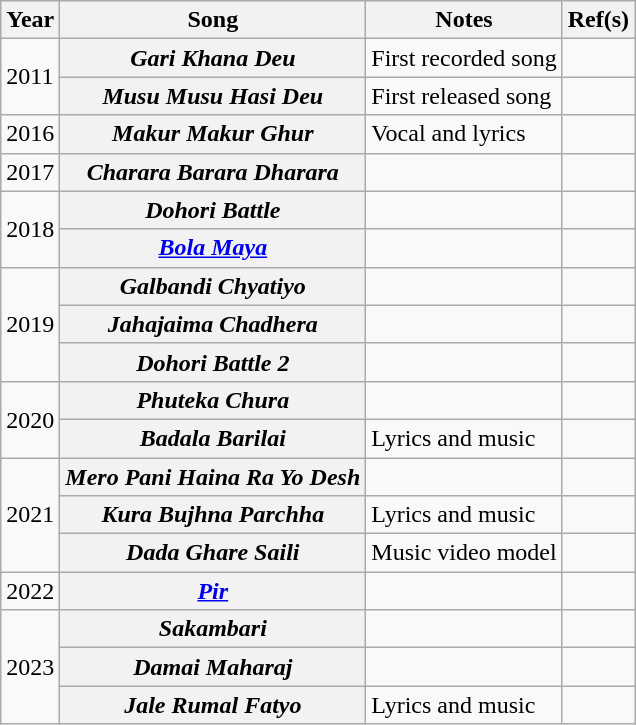<table class="wikitable sortable plainrowheaders" style="text-align:left;">
<tr>
<th scope="col">Year</th>
<th scope="col">Song</th>
<th scope="col" class="unsortable">Notes</th>
<th scope="col" class="unsortable">Ref(s)</th>
</tr>
<tr>
<td rowspan="2">2011</td>
<th scope="row"><em>Gari Khana Deu</em></th>
<td>First recorded song</td>
<td style="text-align:center;"></td>
</tr>
<tr>
<th scope="row"><em>Musu Musu Hasi Deu</em></th>
<td>First released song</td>
<td style="text-align:center;"></td>
</tr>
<tr>
<td>2016</td>
<th scope="row"><em>Makur Makur Ghur</em></th>
<td>Vocal and lyrics</td>
<td style="text-align:center;"></td>
</tr>
<tr>
<td>2017</td>
<th scope="row"><em>Charara Barara Dharara</em></th>
<td></td>
<td style="text-align:center;"></td>
</tr>
<tr>
<td rowspan="2">2018</td>
<th scope="row"><em>Dohori Battle</em></th>
<td></td>
<td style="text-align:center;"></td>
</tr>
<tr>
<th scope="row"><em><a href='#'>Bola Maya</a></em></th>
<td></td>
<td style="text-align:center;"></td>
</tr>
<tr>
<td rowspan="3">2019</td>
<th scope="row"><em>Galbandi Chyatiyo</em></th>
<td></td>
<td style="text-align:center;"></td>
</tr>
<tr>
<th scope="row"><em>Jahajaima Chadhera</em></th>
<td></td>
<td style="text-align:center;"></td>
</tr>
<tr>
<th scope="row"><em>Dohori Battle 2</em></th>
<td></td>
<td style="text-align:center;"></td>
</tr>
<tr>
<td rowspan="2">2020</td>
<th scope="row"><em>Phuteka Chura</em></th>
<td></td>
<td style="text-align:center;"></td>
</tr>
<tr>
<th scope="row"><em>Badala Barilai</em></th>
<td>Lyrics and music</td>
<td style="text-align:center;"></td>
</tr>
<tr>
<td rowspan="3">2021</td>
<th scope="row"><em>Mero Pani Haina Ra Yo Desh</em></th>
<td></td>
<td style="text-align:center;"></td>
</tr>
<tr>
<th scope="row"><em>Kura Bujhna Parchha</em></th>
<td>Lyrics and music</td>
<td style="text-align:center;"></td>
</tr>
<tr>
<th scope="row"><em>Dada Ghare Saili</em></th>
<td>Music video model</td>
<td style="text-align:center;"></td>
</tr>
<tr>
<td>2022</td>
<th scope="row"><a href='#'><em>Pir</em></a></th>
<td></td>
<td style="text-align:center;"></td>
</tr>
<tr>
<td rowspan="3">2023</td>
<th scope="row"><em>Sakambari</em></th>
<td></td>
<td style="text-align:center;"></td>
</tr>
<tr>
<th scope="row"><em>Damai Maharaj</em></th>
<td></td>
<td style="text-align:center;"></td>
</tr>
<tr>
<th scope="row"><em>Jale Rumal Fatyo</em></th>
<td>Lyrics and music</td>
<td style="text-align:center;"></td>
</tr>
</table>
